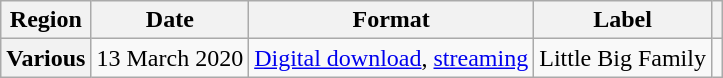<table class="wikitable plainrowheaders" style="text-align:center">
<tr>
<th>Region</th>
<th>Date</th>
<th>Format</th>
<th>Label</th>
<th></th>
</tr>
<tr>
<th scope="row">Various</th>
<td>13 March 2020</td>
<td><a href='#'>Digital download</a>, <a href='#'>streaming</a></td>
<td>Little Big Family</td>
<td></td>
</tr>
</table>
